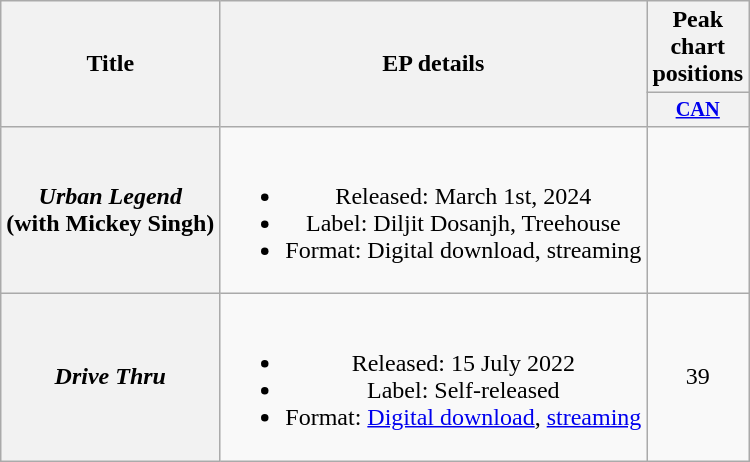<table class="wikitable plainrowheaders"style="text-align:center;">
<tr>
<th rowspan="2">Title</th>
<th rowspan="2">EP details</th>
<th>Peak chart positions</th>
</tr>
<tr>
<th style="width:2.5em; font-size:85%"><a href='#'>CAN</a><br></th>
</tr>
<tr>
<th scope="row"><em>Urban Legend</em><br><span>(with Mickey Singh)</span></th>
<td><br><ul><li>Released: March 1st, 2024</li><li>Label: Diljit Dosanjh, Treehouse</li><li>Format: Digital download, streaming</li></ul></td>
<td></td>
</tr>
<tr>
<th scope="row"><em>Drive Thru</em></th>
<td><br><ul><li>Released: 15 July 2022</li><li>Label: Self-released</li><li>Format: <a href='#'>Digital download</a>, <a href='#'>streaming</a></li></ul></td>
<td style="text-align:center;">39</td>
</tr>
</table>
